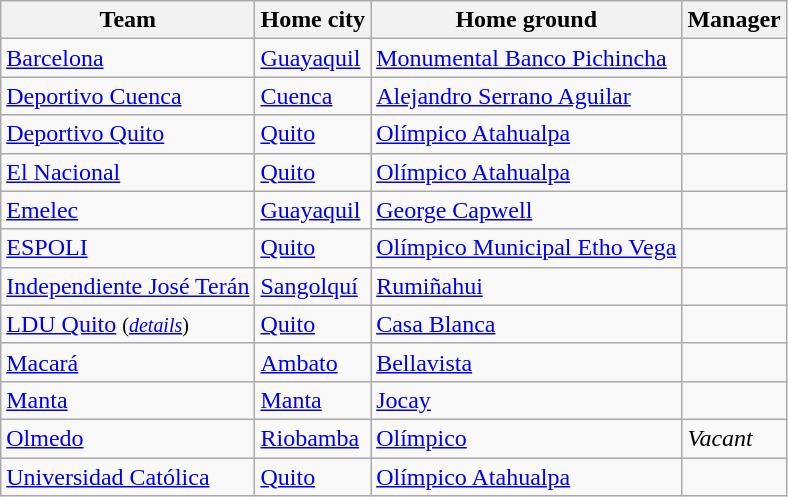<table class="wikitable sortable">
<tr>
<th>Team</th>
<th>Home city</th>
<th>Home ground</th>
<th>Manager</th>
</tr>
<tr>
<td><a href='#'>Barcelona</a></td>
<td><a href='#'>Guayaquil</a></td>
<td><a href='#'>Monumental Banco Pichincha</a></td>
<td></td>
</tr>
<tr>
<td><a href='#'>Deportivo Cuenca</a></td>
<td><a href='#'>Cuenca</a></td>
<td><a href='#'>Alejandro Serrano Aguilar</a></td>
<td></td>
</tr>
<tr>
<td><a href='#'>Deportivo Quito</a></td>
<td><a href='#'>Quito</a></td>
<td><a href='#'>Olímpico Atahualpa</a></td>
<td></td>
</tr>
<tr>
<td><a href='#'>El Nacional</a></td>
<td><a href='#'>Quito</a></td>
<td><a href='#'>Olímpico Atahualpa</a></td>
<td></td>
</tr>
<tr>
<td><a href='#'>Emelec</a></td>
<td><a href='#'>Guayaquil</a></td>
<td><a href='#'>George Capwell</a></td>
<td></td>
</tr>
<tr>
<td><a href='#'>ESPOLI</a></td>
<td><a href='#'>Quito</a></td>
<td><a href='#'>Olímpico Municipal Etho Vega</a></td>
<td></td>
</tr>
<tr>
<td><a href='#'>Independiente José Terán</a></td>
<td><a href='#'>Sangolquí</a></td>
<td><a href='#'>Rumiñahui</a></td>
<td></td>
</tr>
<tr>
<td><a href='#'>LDU Quito</a> <small>(<em><a href='#'>details</a></em>)</small></td>
<td><a href='#'>Quito</a></td>
<td><a href='#'>Casa Blanca</a></td>
<td></td>
</tr>
<tr>
<td><a href='#'>Macará</a></td>
<td><a href='#'>Ambato</a></td>
<td><a href='#'>Bellavista</a></td>
<td></td>
</tr>
<tr>
<td><a href='#'>Manta</a></td>
<td><a href='#'>Manta</a></td>
<td><a href='#'>Jocay</a></td>
<td></td>
</tr>
<tr>
<td><a href='#'>Olmedo</a></td>
<td><a href='#'>Riobamba</a></td>
<td><a href='#'>Olímpico</a></td>
<td><em>Vacant</em></td>
</tr>
<tr>
<td><a href='#'>Universidad Católica</a></td>
<td><a href='#'>Quito</a></td>
<td><a href='#'>Olímpico Atahualpa</a></td>
<td></td>
</tr>
</table>
